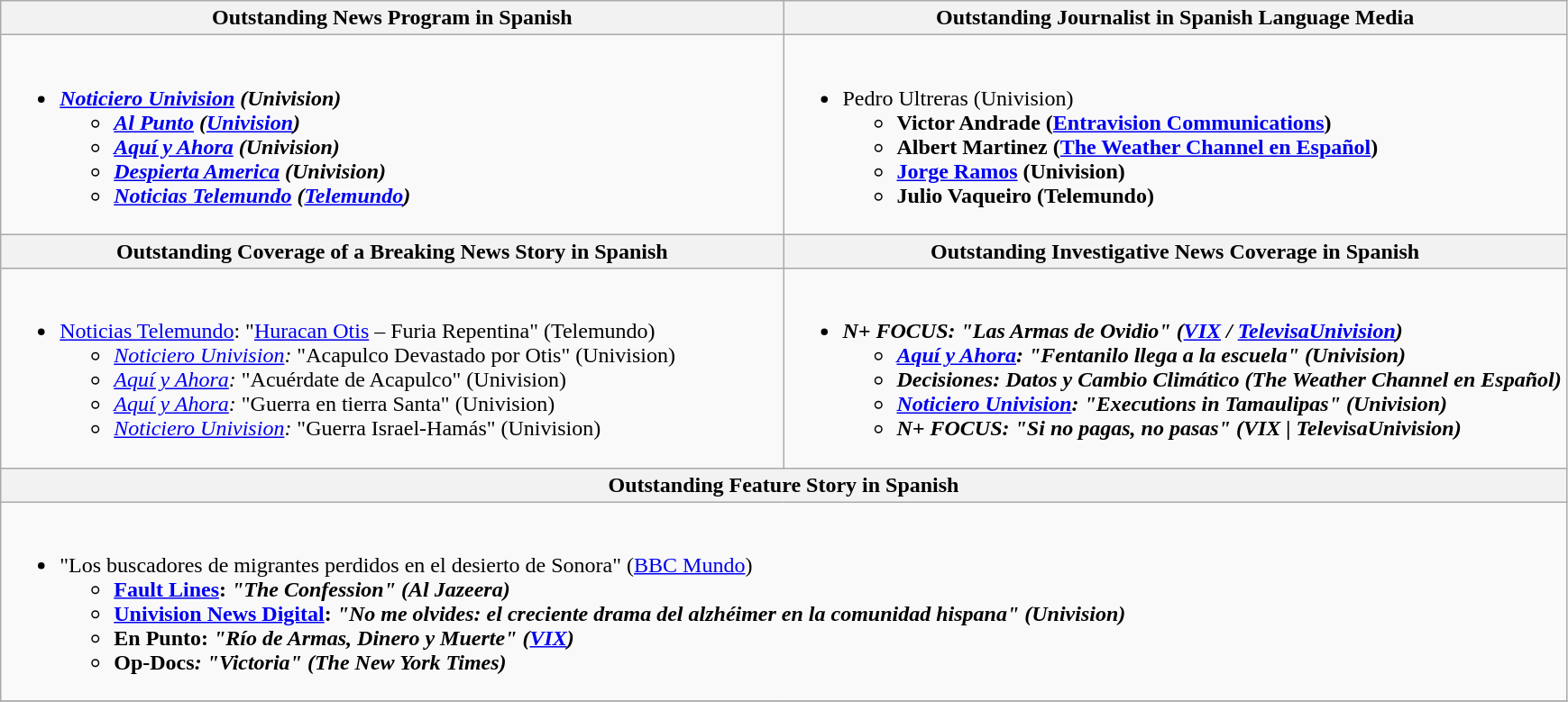<table class=wikitable>
<tr>
<th style="width:50%">Outstanding News Program in Spanish</th>
<th style="width:50%">Outstanding Journalist in Spanish Language Media</th>
</tr>
<tr>
<td valign="top"><br><ul><li><strong><em><a href='#'>Noticiero Univision</a><em> (Univision)<strong><ul><li></em><a href='#'>Al Punto</a><em> (<a href='#'>Univision</a>)</li><li></em><a href='#'>Aquí y Ahora</a><em> (Univision)</li><li></em><a href='#'>Despierta America</a><em> (Univision)</li><li></em><a href='#'>Noticias Telemundo</a><em> (<a href='#'>Telemundo</a>)</li></ul></li></ul></td>
<td valign="top"><br><ul><li></strong>Pedro Ultreras (Univision)<strong><ul><li>Victor Andrade (<a href='#'>Entravision Communications</a>)</li><li>Albert Martinez (<a href='#'>The Weather Channel en Español</a>)</li><li><a href='#'>Jorge Ramos</a> (Univision)</li><li>Julio Vaqueiro (Telemundo)</li></ul></li></ul></td>
</tr>
<tr>
<th style="width:50%">Outstanding Coverage of a Breaking News Story in Spanish</th>
<th style="width:50%">Outstanding Investigative News Coverage in Spanish</th>
</tr>
<tr>
<td valign="top"><br><ul><li></em></strong><a href='#'>Noticias Telemundo</a>:</em> "<a href='#'>Huracan Otis</a> – Furia Repentina" (Telemundo)</strong><ul><li><em><a href='#'>Noticiero Univision</a>:</em> "Acapulco Devastado por Otis" (Univision)</li><li><em><a href='#'>Aquí y Ahora</a>:</em> "Acuérdate de Acapulco" (Univision)</li><li><em><a href='#'>Aquí y Ahora</a>:</em> "Guerra en tierra Santa" (Univision)</li><li><em><a href='#'>Noticiero Univision</a>:</em> "Guerra Israel-Hamás" (Univision)</li></ul></li></ul></td>
<td valign="top"><br><ul><li><strong><em>N+ FOCUS:<em> "Las Armas de Ovidio" (<a href='#'>VIX</a> / <a href='#'>TelevisaUnivision</a>)<strong><ul><li></em><a href='#'>Aquí y Ahora</a>:<em> "Fentanilo llega a la escuela" (Univision)</li><li></em>Decisiones: Datos y Cambio Climático<em> (The Weather Channel en Español)</li><li></em><a href='#'>Noticiero Univision</a>:<em> "Executions in Tamaulipas" (Univision)</li><li></em>N+ FOCUS:<em> "Si no pagas, no pasas" (VIX | TelevisaUnivision)</li></ul></li></ul></td>
</tr>
<tr>
<th style="width:50%" colspan="2">Outstanding Feature Story in Spanish</th>
</tr>
<tr>
<td valign="top" colspan="2"><br><ul><li></strong>"Los buscadores de migrantes perdidos en el desierto de Sonora" (<a href='#'>BBC Mundo</a>)<strong><ul><li></em><a href='#'>Fault Lines</a>:<em> "The Confession" (Al Jazeera)</li><li></em><a href='#'>Univision News Digital</a>:<em> "No me olvides: el creciente drama del alzhéimer en la comunidad hispana" (Univision)</li><li></em>En Punto:<em> "Río de Armas, Dinero y Muerte" (<a href='#'>VIX</a>)</li><li></em>Op-Docs<em>: "Victoria" (The New York Times)</li></ul></li></ul></td>
</tr>
<tr>
</tr>
</table>
